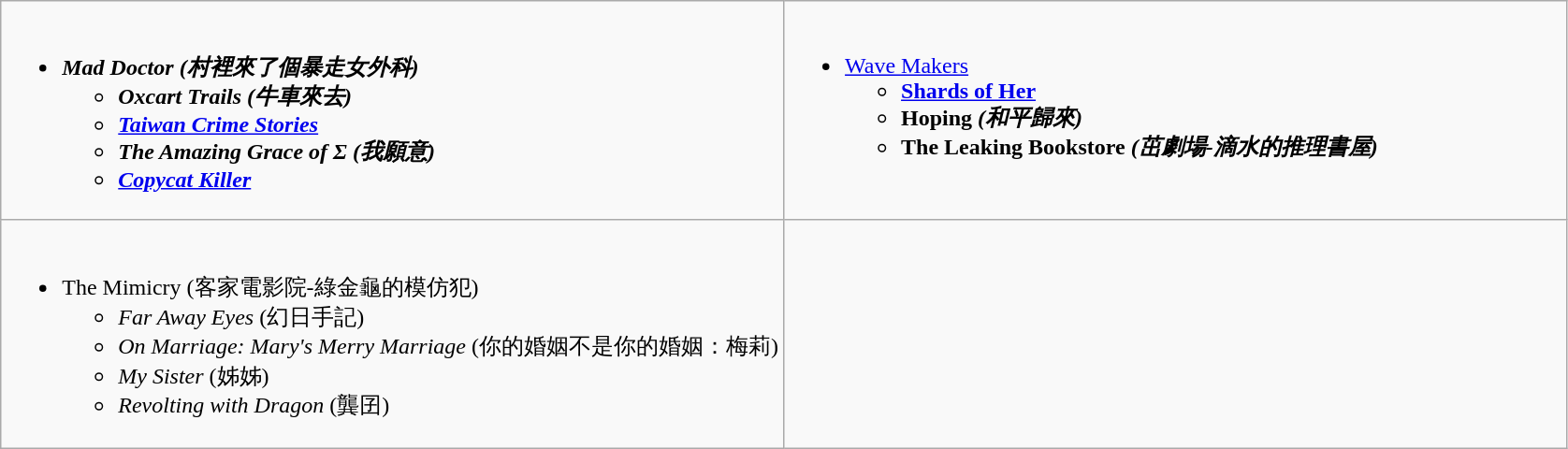<table class=wikitable>
<tr>
<td style="vertical-align:top;" width="50%"><br><ul><li><strong><em>Mad Doctor<em> (村裡來了個暴走女外科)<strong><ul><li></em>Oxcart Trails<em> (牛車來去)</li><li></em><a href='#'>Taiwan Crime Stories</a><em></li><li></em>The Amazing Grace of Σ<em> (我願意)</li><li></em><a href='#'>Copycat Killer</a><em></li></ul></li></ul></td>
<td style="vertical-align:top;" width="50%"><br><ul><li></em></strong><a href='#'>Wave Makers</a><strong><em><ul><li></em><a href='#'>Shards of Her</a><em></li><li></em>Hoping<em> (和平歸來)</li><li></em>The Leaking Bookstore<em> (茁劇場-滴水的推理書屋)</li></ul></li></ul></td>
</tr>
<tr>
<td style="vertical-align:top;" width="50%"><br><ul><li></em></strong>The Mimicry</em> (客家電影院-綠金龜的模仿犯)</strong><ul><li><em>Far Away Eyes</em> (幻日手記)</li><li><em>On Marriage: Mary's Merry Marriage</em> (你的婚姻不是你的婚姻：梅莉)</li><li><em>My Sister</em> (姊姊)</li><li><em>Revolting with Dragon</em> (龔囝)</li></ul></li></ul></td>
</tr>
</table>
